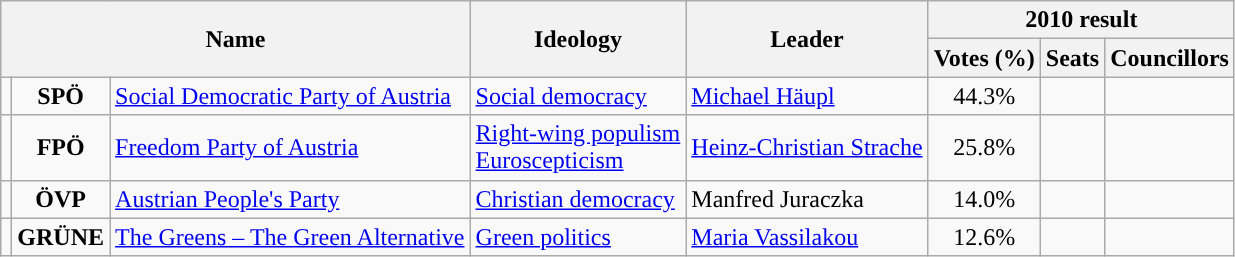<table class="wikitable">
<tr>
<th rowspan="2" colspan="3">Name</th>
<th rowspan="2">Ideology</th>
<th rowspan="2">Leader</th>
<th colspan="3">2010 result</th>
</tr>
<tr>
<th>Votes (%)</th>
<th>Seats</th>
<th>Councillors</th>
</tr>
<tr>
<td style="background:"></td>
<td style="text-align:center;"><strong>SPÖ</strong></td>
<td><a href='#'>Social Democratic Party of Austria</a><br></td>
<td><a href='#'>Social democracy</a></td>
<td><a href='#'>Michael Häupl</a></td>
<td style="text-align:center;">44.3%</td>
<td></td>
<td></td>
</tr>
<tr>
<td style="background:"></td>
<td style="text-align:center;"><strong>FPÖ</strong></td>
<td><a href='#'>Freedom Party of Austria</a><br></td>
<td><a href='#'>Right-wing populism</a><br><a href='#'>Euroscepticism</a></td>
<td><a href='#'>Heinz-Christian Strache</a></td>
<td style="text-align:center;">25.8%</td>
<td></td>
<td></td>
</tr>
<tr>
<td style="background:"></td>
<td style="text-align:center;"><strong>ÖVP</strong></td>
<td><a href='#'>Austrian People's Party</a><br></td>
<td><a href='#'>Christian democracy</a></td>
<td>Manfred Juraczka</td>
<td style="text-align:center;">14.0%</td>
<td></td>
<td></td>
</tr>
<tr>
<td style="background:"></td>
<td style="text-align:center;"><strong>GRÜNE</strong></td>
<td><a href='#'>The Greens – The Green Alternative</a><br></td>
<td><a href='#'>Green politics</a></td>
<td><a href='#'>Maria Vassilakou</a></td>
<td style="text-align:center;">12.6%</td>
<td></td>
<td></td>
</tr>
</table>
